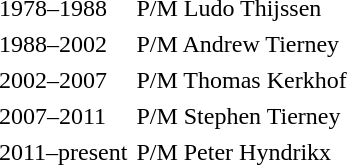<table border="0" cellpadding="2">
<tr>
<td>1978–1988</td>
<td>P/M Ludo Thijssen</td>
</tr>
<tr>
<td>1988–2002</td>
<td>P/M Andrew Tierney</td>
</tr>
<tr>
<td>2002–2007</td>
<td>P/M Thomas Kerkhof</td>
</tr>
<tr>
<td>2007–2011</td>
<td>P/M Stephen Tierney</td>
</tr>
<tr>
<td>2011–present</td>
<td>P/M Peter Hyndrikx</td>
</tr>
</table>
